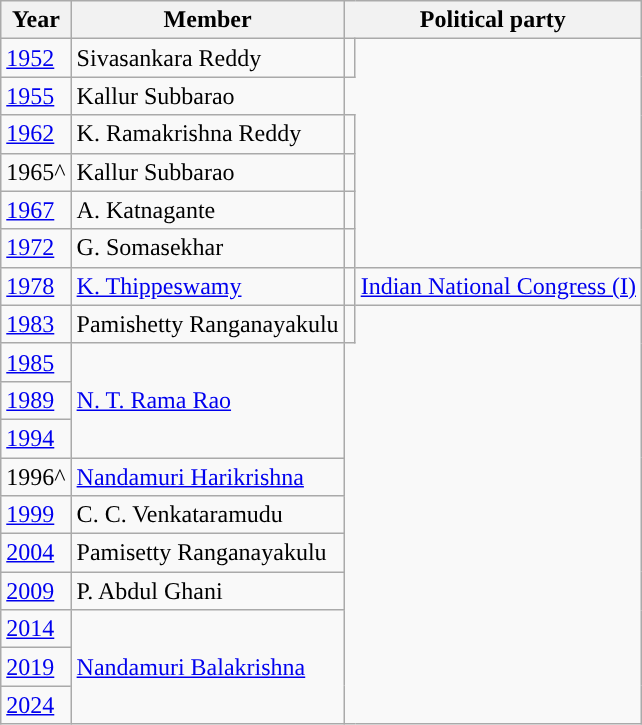<table class="wikitable sortable">
<tr>
<th>Year</th>
<th>Member</th>
<th colspan=2>Political party</th>
</tr>
<tr>
<td><a href='#'>1952</a></td>
<td>Sivasankara Reddy</td>
<td></td>
</tr>
<tr>
<td><a href='#'>1955</a></td>
<td>Kallur Subbarao</td>
</tr>
<tr>
<td><a href='#'>1962</a></td>
<td>K. Ramakrishna Reddy</td>
<td></td>
</tr>
<tr>
<td>1965^</td>
<td>Kallur Subbarao</td>
<td></td>
</tr>
<tr>
<td><a href='#'>1967</a></td>
<td>A. Katnagante</td>
<td></td>
</tr>
<tr>
<td><a href='#'>1972</a></td>
<td>G. Somasekhar</td>
<td></td>
</tr>
<tr>
<td><a href='#'>1978</a></td>
<td><a href='#'>K. Thippeswamy</a></td>
<td style="background-color: "></td>
<td><a href='#'>Indian National Congress (I)</a></td>
</tr>
<tr>
<td><a href='#'>1983</a></td>
<td>Pamishetty Ranganayakulu</td>
<td></td>
</tr>
<tr>
<td><a href='#'>1985</a></td>
<td rowspan="3"><a href='#'>N. T. Rama Rao</a></td>
</tr>
<tr>
<td><a href='#'>1989</a></td>
</tr>
<tr>
<td><a href='#'>1994</a></td>
</tr>
<tr>
<td>1996^</td>
<td><a href='#'>Nandamuri Harikrishna</a></td>
</tr>
<tr>
<td><a href='#'>1999</a></td>
<td>C. C. Venkataramudu</td>
</tr>
<tr>
<td><a href='#'>2004</a></td>
<td>Pamisetty Ranganayakulu</td>
</tr>
<tr>
<td><a href='#'>2009</a></td>
<td>P. Abdul Ghani</td>
</tr>
<tr>
<td><a href='#'>2014</a></td>
<td rowspan="3"><a href='#'>Nandamuri Balakrishna</a></td>
</tr>
<tr>
<td><a href='#'>2019</a></td>
</tr>
<tr>
<td><a href='#'>2024</a></td>
</tr>
</table>
